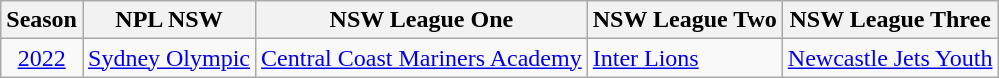<table class="wikitable">
<tr>
<th>Season</th>
<th>NPL NSW</th>
<th>NSW League One</th>
<th>NSW League Two</th>
<th>NSW League Three</th>
</tr>
<tr>
<td style=text-align:center><a href='#'>2022</a></td>
<td><a href='#'>Sydney Olympic</a></td>
<td><a href='#'>Central Coast Mariners Academy</a></td>
<td><a href='#'>Inter Lions</a></td>
<td><a href='#'>Newcastle Jets Youth</a></td>
</tr>
</table>
